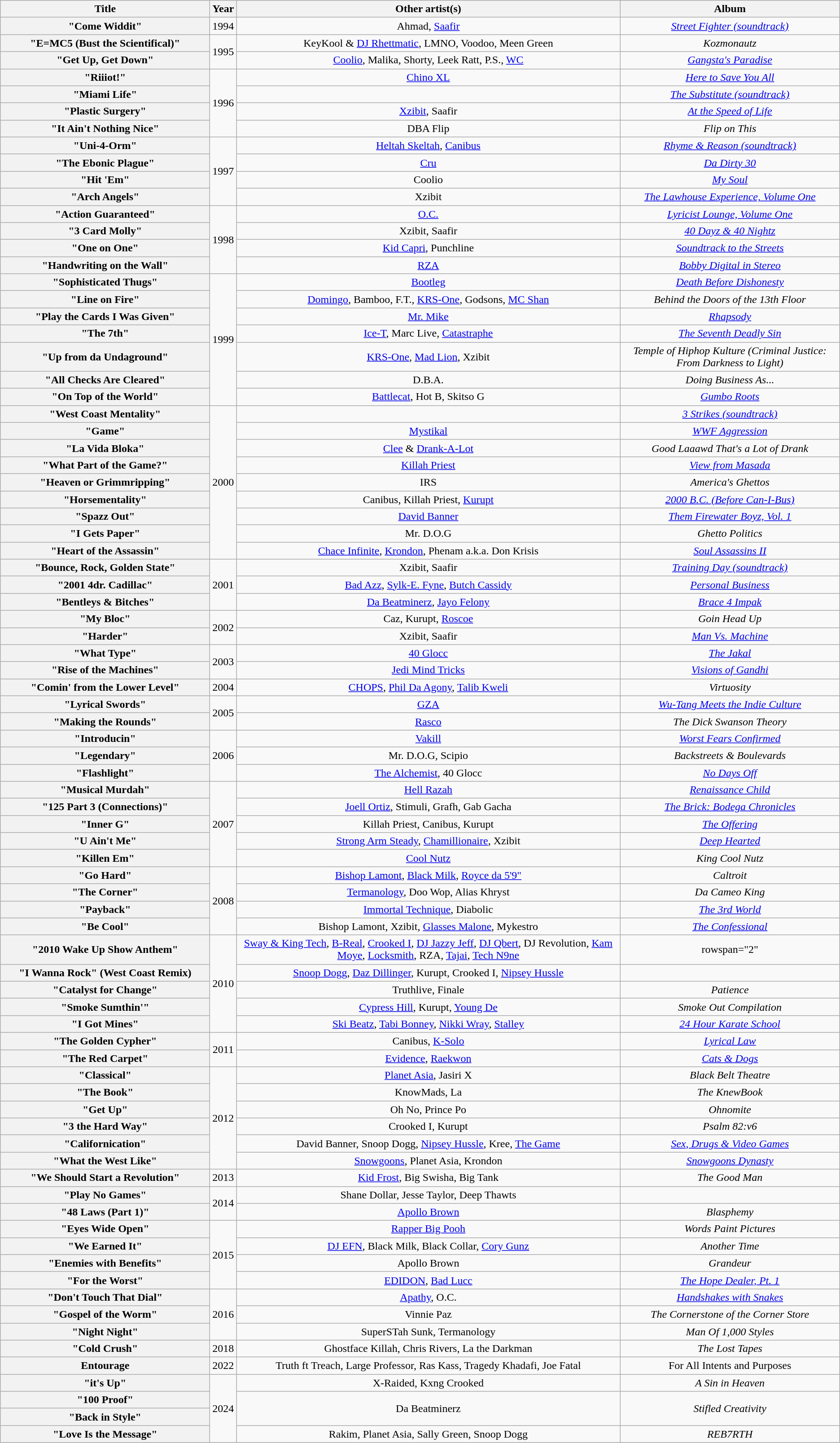<table class="wikitable plainrowheaders" style="text-align:center;">
<tr>
<th scope="col" style="width:19em;">Title</th>
<th scope="col">Year</th>
<th scope="col">Other artist(s)</th>
<th scope="col">Album</th>
</tr>
<tr>
<th scope="row">"Come Widdit"</th>
<td>1994</td>
<td>Ahmad, <a href='#'>Saafir</a></td>
<td><em><a href='#'>Street Fighter (soundtrack)</a></em></td>
</tr>
<tr>
<th scope="row">"E=MC5 (Bust the Scientifical)"</th>
<td rowspan="2">1995</td>
<td>KeyKool & <a href='#'>DJ Rhettmatic</a>, LMNO, Voodoo, Meen Green</td>
<td><em>Kozmonautz</em></td>
</tr>
<tr>
<th scope="row">"Get Up, Get Down"</th>
<td><a href='#'>Coolio</a>, Malika, Shorty, Leek Ratt, P.S., <a href='#'>WC</a></td>
<td><em><a href='#'>Gangsta's Paradise</a></em></td>
</tr>
<tr>
<th scope="row">"Riiiot!"</th>
<td rowspan="4">1996</td>
<td><a href='#'>Chino XL</a></td>
<td><em><a href='#'>Here to Save You All</a></em></td>
</tr>
<tr>
<th scope="row">"Miami Life"</th>
<td></td>
<td><em><a href='#'>The Substitute (soundtrack)</a></em></td>
</tr>
<tr>
<th scope="row">"Plastic Surgery"</th>
<td><a href='#'>Xzibit</a>, Saafir</td>
<td><em><a href='#'>At the Speed of Life</a></em></td>
</tr>
<tr>
<th scope="row">"It Ain't Nothing Nice"</th>
<td>DBA Flip</td>
<td><em>Flip on This</em></td>
</tr>
<tr>
<th scope="row">"Uni-4-Orm"</th>
<td rowspan="4">1997</td>
<td><a href='#'>Heltah Skeltah</a>, <a href='#'>Canibus</a></td>
<td><em><a href='#'>Rhyme & Reason (soundtrack)</a></em></td>
</tr>
<tr>
<th scope="row">"The Ebonic Plague"</th>
<td><a href='#'>Cru</a></td>
<td><em><a href='#'>Da Dirty 30</a></em></td>
</tr>
<tr>
<th scope="row">"Hit 'Em"</th>
<td>Coolio</td>
<td><em><a href='#'>My Soul</a></em></td>
</tr>
<tr>
<th scope="row">"Arch Angels"</th>
<td>Xzibit</td>
<td><em><a href='#'>The Lawhouse Experience, Volume One</a></em></td>
</tr>
<tr>
<th scope="row">"Action Guaranteed"</th>
<td rowspan="4">1998</td>
<td><a href='#'>O.C.</a></td>
<td><em><a href='#'>Lyricist Lounge, Volume One</a></em></td>
</tr>
<tr>
<th scope="row">"3 Card Molly"</th>
<td>Xzibit, Saafir</td>
<td><em><a href='#'>40 Dayz & 40 Nightz</a></em></td>
</tr>
<tr>
<th scope="row">"One on One"</th>
<td><a href='#'>Kid Capri</a>, Punchline</td>
<td><em><a href='#'>Soundtrack to the Streets</a></em></td>
</tr>
<tr>
<th scope="row">"Handwriting on the Wall"</th>
<td><a href='#'>RZA</a></td>
<td><em><a href='#'>Bobby Digital in Stereo</a></em></td>
</tr>
<tr>
<th scope="row">"Sophisticated Thugs"</th>
<td rowspan="7">1999</td>
<td><a href='#'>Bootleg</a></td>
<td><em><a href='#'>Death Before Dishonesty</a></em></td>
</tr>
<tr>
<th scope="row">"Line on Fire"</th>
<td><a href='#'>Domingo</a>, Bamboo, F.T., <a href='#'>KRS-One</a>, Godsons, <a href='#'>MC Shan</a></td>
<td><em>Behind the Doors of the 13th Floor</em></td>
</tr>
<tr>
<th scope="row">"Play the Cards I Was Given"</th>
<td><a href='#'>Mr. Mike</a></td>
<td><em><a href='#'>Rhapsody</a></em></td>
</tr>
<tr>
<th scope="row">"The 7th"</th>
<td><a href='#'>Ice-T</a>, Marc Live, <a href='#'>Catastraphe</a></td>
<td><em><a href='#'>The Seventh Deadly Sin</a></em></td>
</tr>
<tr>
<th scope="row">"Up from da Undaground"</th>
<td><a href='#'>KRS-One</a>, <a href='#'>Mad Lion</a>, Xzibit</td>
<td><em>Temple of Hiphop Kulture (Criminal Justice: From Darkness to Light)</em></td>
</tr>
<tr>
<th scope="row">"All Checks Are Cleared"</th>
<td>D.B.A.</td>
<td><em>Doing Business As...</em></td>
</tr>
<tr>
<th scope="row">"On Top of the World"</th>
<td><a href='#'>Battlecat</a>, Hot B, Skitso G</td>
<td><em><a href='#'>Gumbo Roots</a></em></td>
</tr>
<tr>
<th scope="row">"West Coast Mentality"</th>
<td rowspan="9">2000</td>
<td></td>
<td><em><a href='#'>3 Strikes (soundtrack)</a></em></td>
</tr>
<tr>
<th scope="row">"Game"</th>
<td><a href='#'>Mystikal</a></td>
<td><em><a href='#'>WWF Aggression</a></em></td>
</tr>
<tr>
<th scope="row">"La Vida Bloka"</th>
<td><a href='#'>Clee</a> & <a href='#'>Drank-A-Lot</a></td>
<td><em>Good Laaawd That's a Lot of Drank</em></td>
</tr>
<tr>
<th scope="row">"What Part of the Game?"</th>
<td><a href='#'>Killah Priest</a></td>
<td><em><a href='#'>View from Masada</a></em></td>
</tr>
<tr>
<th scope="row">"Heaven or Grimmripping"</th>
<td>IRS</td>
<td><em>America's Ghettos</em></td>
</tr>
<tr>
<th scope="row">"Horsementality"</th>
<td>Canibus, Killah Priest, <a href='#'>Kurupt</a></td>
<td><em><a href='#'>2000 B.C. (Before Can-I-Bus)</a></em></td>
</tr>
<tr>
<th scope="row">"Spazz Out"</th>
<td><a href='#'>David Banner</a></td>
<td><em><a href='#'>Them Firewater Boyz, Vol. 1</a></em></td>
</tr>
<tr>
<th scope="row">"I Gets Paper"</th>
<td>Mr. D.O.G</td>
<td><em>Ghetto Politics</em></td>
</tr>
<tr>
<th scope="row">"Heart of the Assassin"</th>
<td><a href='#'>Chace Infinite</a>, <a href='#'>Krondon</a>, Phenam a.k.a. Don Krisis</td>
<td><em><a href='#'>Soul Assassins II</a></em></td>
</tr>
<tr>
<th scope="row">"Bounce, Rock, Golden State"</th>
<td rowspan="3">2001</td>
<td>Xzibit, Saafir</td>
<td><em><a href='#'>Training Day (soundtrack)</a></em></td>
</tr>
<tr>
<th scope="row">"2001 4dr. Cadillac"</th>
<td><a href='#'>Bad Azz</a>, <a href='#'>Sylk-E. Fyne</a>, <a href='#'>Butch Cassidy</a></td>
<td><em><a href='#'>Personal Business</a></em></td>
</tr>
<tr>
<th scope="row">"Bentleys & Bitches"</th>
<td><a href='#'>Da Beatminerz</a>, <a href='#'>Jayo Felony</a></td>
<td><em><a href='#'>Brace 4 Impak</a></em></td>
</tr>
<tr>
<th scope="row">"My Bloc"</th>
<td Rowspan="2">2002</td>
<td>Caz, Kurupt, <a href='#'>Roscoe</a></td>
<td><em>Goin Head Up</em></td>
</tr>
<tr>
<th scope="row">"Harder"</th>
<td>Xzibit, Saafir</td>
<td><em><a href='#'>Man Vs. Machine</a></em></td>
</tr>
<tr>
<th scope="row">"What Type"</th>
<td rowspan="2">2003</td>
<td><a href='#'>40 Glocc</a></td>
<td><em><a href='#'>The Jakal</a></em></td>
</tr>
<tr>
<th scope="row">"Rise of the Machines"</th>
<td><a href='#'>Jedi Mind Tricks</a></td>
<td><em><a href='#'>Visions of Gandhi</a></em></td>
</tr>
<tr>
<th scope="row">"Comin' from the Lower Level"</th>
<td>2004</td>
<td><a href='#'>CHOPS</a>, <a href='#'>Phil Da Agony</a>, <a href='#'>Talib Kweli</a></td>
<td><em>Virtuosity</em></td>
</tr>
<tr>
<th scope="row">"Lyrical Swords"</th>
<td rowspan="2">2005</td>
<td><a href='#'>GZA</a></td>
<td><em><a href='#'>Wu-Tang Meets the Indie Culture</a></em></td>
</tr>
<tr>
<th scope="row">"Making the Rounds"</th>
<td><a href='#'>Rasco</a></td>
<td><em>The Dick Swanson Theory</em></td>
</tr>
<tr>
<th scope="row">"Introducin"</th>
<td rowspan="3">2006</td>
<td><a href='#'>Vakill</a></td>
<td><em><a href='#'>Worst Fears Confirmed</a></em></td>
</tr>
<tr>
<th scope="row">"Legendary"</th>
<td>Mr. D.O.G, Scipio</td>
<td><em>Backstreets & Boulevards</em></td>
</tr>
<tr>
<th scope="row">"Flashlight"</th>
<td><a href='#'>The Alchemist</a>, 40 Glocc</td>
<td><em><a href='#'>No Days Off</a></em></td>
</tr>
<tr>
<th scope="row">"Musical Murdah"</th>
<td rowspan="5">2007</td>
<td><a href='#'>Hell Razah</a></td>
<td><em><a href='#'>Renaissance Child</a></em></td>
</tr>
<tr>
<th scope="row">"125 Part 3 (Connections)"</th>
<td><a href='#'>Joell Ortiz</a>, Stimuli, Grafh, Gab Gacha</td>
<td><em><a href='#'>The Brick: Bodega Chronicles</a></em></td>
</tr>
<tr>
<th scope="row">"Inner G"</th>
<td>Killah Priest, Canibus, Kurupt</td>
<td><em><a href='#'>The Offering</a></em></td>
</tr>
<tr>
<th scope="row">"U Ain't Me"</th>
<td><a href='#'>Strong Arm Steady</a>, <a href='#'>Chamillionaire</a>, Xzibit</td>
<td><em><a href='#'>Deep Hearted</a></em></td>
</tr>
<tr>
<th scope="row">"Killen Em"</th>
<td><a href='#'>Cool Nutz</a></td>
<td><em>King Cool Nutz</em></td>
</tr>
<tr>
<th scope="row">"Go Hard"</th>
<td rowspan="4">2008</td>
<td><a href='#'>Bishop Lamont</a>, <a href='#'>Black Milk</a>, <a href='#'>Royce da 5'9"</a></td>
<td><em>Caltroit</em></td>
</tr>
<tr>
<th scope="row">"The Corner"</th>
<td><a href='#'>Termanology</a>, Doo Wop, Alias Khryst</td>
<td><em>Da Cameo King</em></td>
</tr>
<tr>
<th scope="row">"Payback"</th>
<td><a href='#'>Immortal Technique</a>, Diabolic</td>
<td><em><a href='#'>The 3rd World</a></em></td>
</tr>
<tr>
<th scope="row">"Be Cool"</th>
<td>Bishop Lamont, Xzibit, <a href='#'>Glasses Malone</a>, Mykestro</td>
<td><em><a href='#'>The Confessional</a></em></td>
</tr>
<tr>
<th scope="row">"2010 Wake Up Show Anthem"</th>
<td rowspan="5">2010</td>
<td><a href='#'>Sway & King Tech</a>, <a href='#'>B-Real</a>, <a href='#'>Crooked I</a>, <a href='#'>DJ Jazzy Jeff</a>, <a href='#'>DJ Qbert</a>, DJ Revolution, <a href='#'>Kam Moye</a>, <a href='#'>Locksmith</a>, RZA, <a href='#'>Tajai</a>, <a href='#'>Tech N9ne</a></td>
<td>rowspan="2" </td>
</tr>
<tr>
<th scope="row">"I Wanna Rock" (West Coast Remix)</th>
<td><a href='#'>Snoop Dogg</a>, <a href='#'>Daz Dillinger</a>, Kurupt, Crooked I, <a href='#'>Nipsey Hussle</a></td>
</tr>
<tr>
<th scope="row">"Catalyst for Change"</th>
<td>Truthlive, Finale</td>
<td><em>Patience</em></td>
</tr>
<tr>
<th scope="row">"Smoke Sumthin'"</th>
<td><a href='#'>Cypress Hill</a>, Kurupt, <a href='#'>Young De</a></td>
<td><em>Smoke Out Compilation</em></td>
</tr>
<tr>
<th scope="row">"I Got Mines"</th>
<td><a href='#'>Ski Beatz</a>, <a href='#'>Tabi Bonney</a>, <a href='#'>Nikki Wray</a>, <a href='#'>Stalley</a></td>
<td><em><a href='#'>24 Hour Karate School</a></em></td>
</tr>
<tr>
<th scope="row">"The Golden Cypher"</th>
<td rowspan="2">2011</td>
<td>Canibus, <a href='#'>K-Solo</a></td>
<td><em><a href='#'>Lyrical Law</a></em></td>
</tr>
<tr>
<th scope="row">"The Red Carpet"</th>
<td><a href='#'>Evidence</a>, <a href='#'>Raekwon</a></td>
<td><em><a href='#'>Cats & Dogs</a></em></td>
</tr>
<tr>
<th scope="row">"Classical"</th>
<td rowspan="6">2012</td>
<td><a href='#'>Planet Asia</a>, Jasiri X</td>
<td><em>Black Belt Theatre</em></td>
</tr>
<tr>
<th scope="row">"The Book"</th>
<td>KnowMads, La</td>
<td><em>The KnewBook</em></td>
</tr>
<tr>
<th>"Get Up"</th>
<td>Oh No, Prince Po</td>
<td><em>Ohnomite</em></td>
</tr>
<tr>
<th scope="row">"3 the Hard Way"</th>
<td>Crooked I, Kurupt</td>
<td><em>Psalm 82:v6</em></td>
</tr>
<tr>
<th scope="row">"Californication"</th>
<td>David Banner, Snoop Dogg, <a href='#'>Nipsey Hussle</a>, Kree, <a href='#'>The Game</a></td>
<td><em><a href='#'>Sex, Drugs & Video Games</a></em></td>
</tr>
<tr>
<th scope="row">"What the West Like"</th>
<td><a href='#'>Snowgoons</a>, Planet Asia, Krondon</td>
<td><em><a href='#'>Snowgoons Dynasty</a></em></td>
</tr>
<tr>
<th scope="row">"We Should Start a Revolution"</th>
<td>2013</td>
<td><a href='#'>Kid Frost</a>, Big Swisha, Big Tank</td>
<td><em>The Good Man</em></td>
</tr>
<tr>
<th scope="row">"Play No Games"</th>
<td rowspan="2">2014</td>
<td>Shane Dollar, Jesse Taylor, Deep Thawts</td>
<td></td>
</tr>
<tr>
<th scope="row">"48 Laws (Part 1)"</th>
<td><a href='#'>Apollo Brown</a></td>
<td><em>Blasphemy</em></td>
</tr>
<tr>
<th scope="row">"Eyes Wide Open"</th>
<td rowspan="4">2015</td>
<td><a href='#'>Rapper Big Pooh</a></td>
<td><em>Words Paint Pictures</em></td>
</tr>
<tr>
<th scope="row">"We Earned It"</th>
<td><a href='#'>DJ EFN</a>, Black Milk, Black Collar, <a href='#'>Cory Gunz</a></td>
<td><em>Another Time</em></td>
</tr>
<tr>
<th scope="row">"Enemies with Benefits"</th>
<td>Apollo Brown</td>
<td><em>Grandeur</em></td>
</tr>
<tr>
<th scope="row">"For the Worst"</th>
<td><a href='#'>EDIDON</a>, <a href='#'>Bad Lucc</a></td>
<td><em><a href='#'>The Hope Dealer, Pt. 1</a></em></td>
</tr>
<tr>
<th scope="row">"Don't Touch That Dial"</th>
<td rowspan="3">2016</td>
<td><a href='#'>Apathy</a>, O.C.</td>
<td><em><a href='#'>Handshakes with Snakes</a></em></td>
</tr>
<tr>
<th>"Gospel of the Worm"</th>
<td>Vinnie Paz</td>
<td><em>The Cornerstone of the Corner Store</em></td>
</tr>
<tr>
<th scope= "row">"Night Night"</th>
<td>SuperSTah Sunk, Termanology</td>
<td><em>Man Of 1,000 Styles</em></td>
</tr>
<tr>
<th>"Cold Crush"</th>
<td>2018</td>
<td>Ghostface Killah, Chris Rivers, La the Darkman</td>
<td><em>The Lost Tapes</em></td>
</tr>
<tr>
<th>Entourage</th>
<td>2022</td>
<td>Truth ft Treach, Large Professor, Ras Kass, Tragedy Khadafi, Joe Fatal</td>
<td>For All Intents and Purposes</td>
</tr>
<tr>
<th>"it's Up"</th>
<td rowspan="4">2024</td>
<td>X-Raided, Kxng Crooked</td>
<td><em>A Sin in Heaven</em></td>
</tr>
<tr>
<th>"100 Proof"</th>
<td rowspan="2">Da Beatminerz</td>
<td rowspan="2"><em>Stifled Creativity</em></td>
</tr>
<tr>
<th>"Back in Style"</th>
</tr>
<tr>
<th>"Love Is the Message"</th>
<td>Rakim, Planet Asia, Sally Green, Snoop Dogg</td>
<td><em>REB7RTH</em></td>
</tr>
</table>
